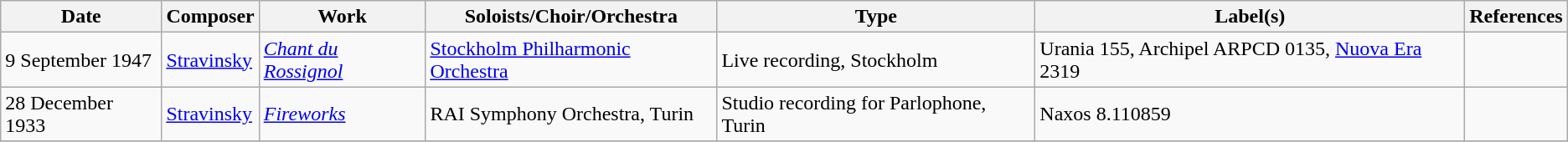<table class="wikitable">
<tr>
<th>Date</th>
<th>Composer</th>
<th>Work</th>
<th>Soloists/Choir/Orchestra</th>
<th>Type</th>
<th>Label(s)</th>
<th>References</th>
</tr>
<tr>
<td>9 September 1947</td>
<td><a href='#'>Stravinsky</a></td>
<td><em><a href='#'>Chant du Rossignol</a></em></td>
<td><a href='#'>Stockholm Philharmonic Orchestra</a></td>
<td>Live recording, Stockholm</td>
<td>Urania 155, Archipel ARPCD 0135, <a href='#'>Nuova Era</a> 2319</td>
<td></td>
</tr>
<tr>
<td>28 December 1933</td>
<td><a href='#'>Stravinsky</a></td>
<td><em><a href='#'>Fireworks</a></em></td>
<td>RAI Symphony Orchestra, Turin</td>
<td>Studio recording for Parlophone, Turin</td>
<td>Naxos 8.110859</td>
<td></td>
</tr>
<tr>
</tr>
</table>
